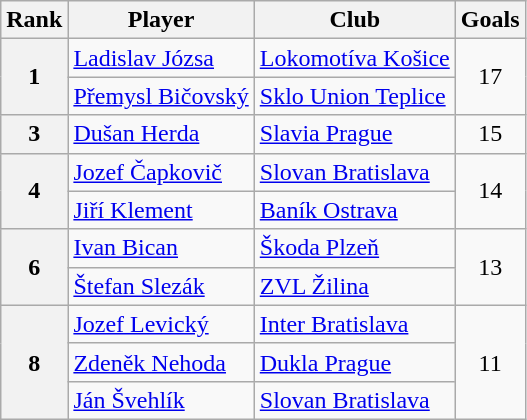<table class="wikitable" style="text-align:center">
<tr>
<th>Rank</th>
<th>Player</th>
<th>Club</th>
<th>Goals</th>
</tr>
<tr>
<th rowspan="2">1</th>
<td align="left"> <a href='#'>Ladislav Józsa</a></td>
<td align="left"><a href='#'>Lokomotíva Košice</a></td>
<td rowspan="2">17</td>
</tr>
<tr>
<td align="left"> <a href='#'>Přemysl Bičovský</a></td>
<td align="left"><a href='#'>Sklo Union Teplice</a></td>
</tr>
<tr>
<th>3</th>
<td align="left"> <a href='#'>Dušan Herda</a></td>
<td align="left"><a href='#'>Slavia Prague</a></td>
<td>15</td>
</tr>
<tr>
<th rowspan="2">4</th>
<td align="left"> <a href='#'>Jozef Čapkovič</a></td>
<td align="left"><a href='#'>Slovan Bratislava</a></td>
<td rowspan="2">14</td>
</tr>
<tr>
<td align="left"> <a href='#'>Jiří Klement</a></td>
<td align="left"><a href='#'>Baník Ostrava</a></td>
</tr>
<tr>
<th rowspan="2">6</th>
<td align="left"> <a href='#'>Ivan Bican</a></td>
<td align="left"><a href='#'>Škoda Plzeň</a></td>
<td rowspan="2">13</td>
</tr>
<tr>
<td align="left"> <a href='#'>Štefan Slezák</a></td>
<td align="left"><a href='#'>ZVL Žilina</a></td>
</tr>
<tr>
<th rowspan="3">8</th>
<td align="left"> <a href='#'>Jozef Levický</a></td>
<td align="left"><a href='#'>Inter Bratislava</a></td>
<td rowspan="3">11</td>
</tr>
<tr>
<td align="left"> <a href='#'>Zdeněk Nehoda</a></td>
<td align="left"><a href='#'>Dukla Prague</a></td>
</tr>
<tr>
<td align="left"> <a href='#'>Ján Švehlík</a></td>
<td align="left"><a href='#'>Slovan Bratislava</a></td>
</tr>
</table>
